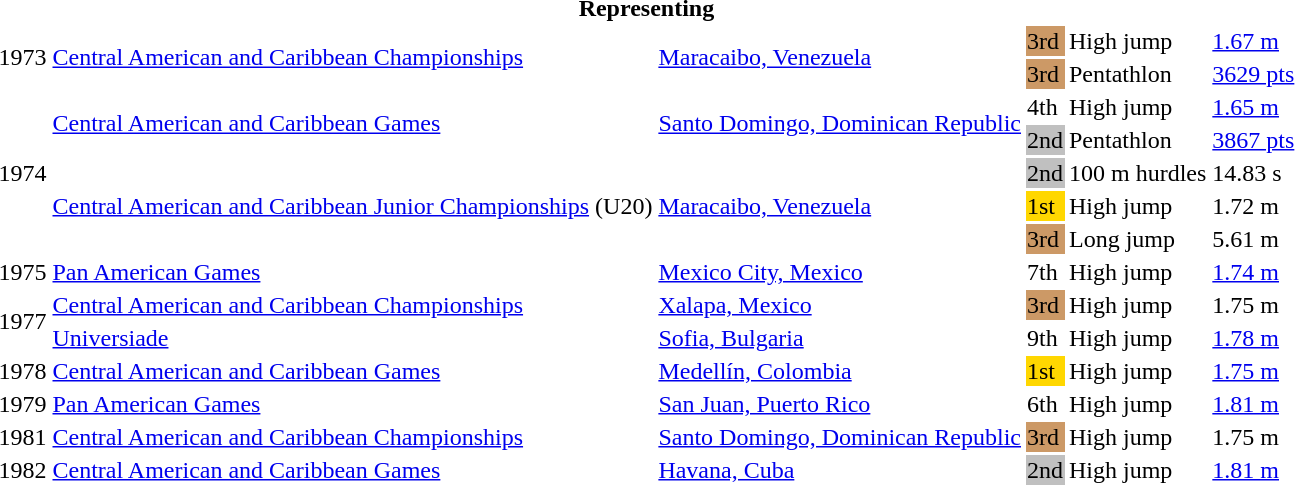<table>
<tr>
<th colspan="6">Representing </th>
</tr>
<tr>
<td rowspan=2>1973</td>
<td rowspan=2><a href='#'>Central American and Caribbean Championships</a></td>
<td rowspan=2><a href='#'>Maracaibo, Venezuela</a></td>
<td bgcolor=cc9966>3rd</td>
<td>High jump</td>
<td><a href='#'>1.67 m</a></td>
</tr>
<tr>
<td bgcolor=cc9966>3rd</td>
<td>Pentathlon</td>
<td><a href='#'>3629 pts</a></td>
</tr>
<tr>
<td rowspan=5>1974</td>
<td rowspan=2><a href='#'>Central American and Caribbean Games</a></td>
<td rowspan=2><a href='#'>Santo Domingo, Dominican Republic</a></td>
<td>4th</td>
<td>High jump</td>
<td><a href='#'>1.65 m</a></td>
</tr>
<tr>
<td bgcolor=silver>2nd</td>
<td>Pentathlon</td>
<td><a href='#'>3867 pts</a></td>
</tr>
<tr>
<td rowspan=3><a href='#'>Central American and Caribbean Junior Championships</a> (U20)</td>
<td rowspan=3><a href='#'>Maracaibo, Venezuela</a></td>
<td bgcolor=silver>2nd</td>
<td>100 m hurdles</td>
<td>14.83 s</td>
</tr>
<tr>
<td bgcolor=gold>1st</td>
<td>High jump</td>
<td>1.72 m</td>
</tr>
<tr>
<td bgcolor=cc9966>3rd</td>
<td>Long jump</td>
<td>5.61 m</td>
</tr>
<tr>
<td>1975</td>
<td><a href='#'>Pan American Games</a></td>
<td><a href='#'>Mexico City, Mexico</a></td>
<td>7th</td>
<td>High jump</td>
<td><a href='#'>1.74 m</a></td>
</tr>
<tr>
<td rowspan=2>1977</td>
<td><a href='#'>Central American and Caribbean Championships</a></td>
<td><a href='#'>Xalapa, Mexico</a></td>
<td bgcolor=cc9966>3rd</td>
<td>High jump</td>
<td>1.75 m</td>
</tr>
<tr>
<td><a href='#'>Universiade</a></td>
<td><a href='#'>Sofia, Bulgaria</a></td>
<td>9th</td>
<td>High jump</td>
<td><a href='#'>1.78 m</a></td>
</tr>
<tr>
<td>1978</td>
<td><a href='#'>Central American and Caribbean Games</a></td>
<td><a href='#'>Medellín, Colombia</a></td>
<td bgcolor=gold>1st</td>
<td>High jump</td>
<td><a href='#'>1.75 m</a></td>
</tr>
<tr>
<td>1979</td>
<td><a href='#'>Pan American Games</a></td>
<td><a href='#'>San Juan, Puerto Rico</a></td>
<td>6th</td>
<td>High jump</td>
<td><a href='#'>1.81 m</a></td>
</tr>
<tr>
<td>1981</td>
<td><a href='#'>Central American and Caribbean Championships</a></td>
<td><a href='#'>Santo Domingo, Dominican Republic</a></td>
<td bgcolor=cc9966>3rd</td>
<td>High jump</td>
<td>1.75 m</td>
</tr>
<tr>
<td>1982</td>
<td><a href='#'>Central American and Caribbean Games</a></td>
<td><a href='#'>Havana, Cuba</a></td>
<td bgcolor=silver>2nd</td>
<td>High jump</td>
<td><a href='#'>1.81 m</a></td>
</tr>
</table>
